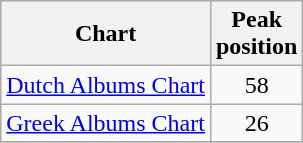<table class="wikitable">
<tr>
<th style="text-align:center;">Chart</th>
<th style="text-align:center;">Peak<br>position</th>
</tr>
<tr>
<td align="left"><a href='#'>Dutch Albums Chart</a></td>
<td style="text-align:center;">58</td>
</tr>
<tr>
<td align="left"><a href='#'>Greek Albums Chart</a></td>
<td style="text-align:center;">26</td>
</tr>
<tr>
</tr>
</table>
